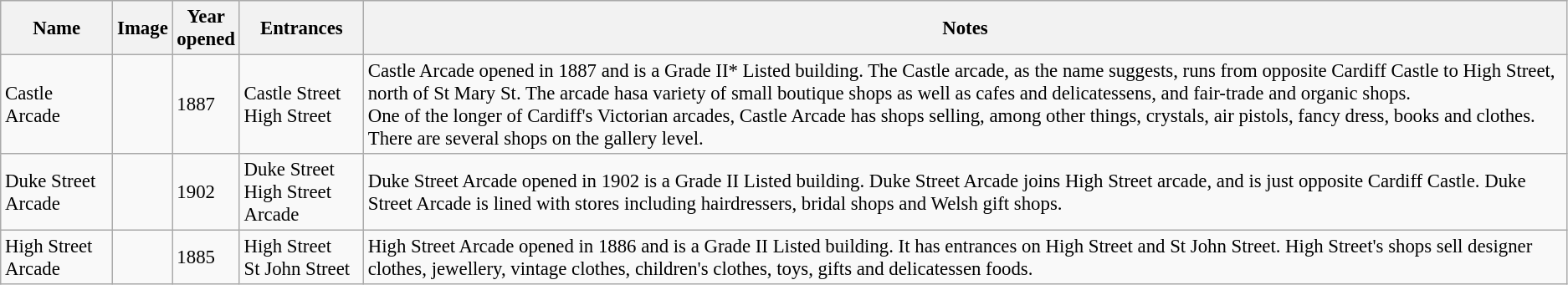<table class="wikitable sortable" style="font-size: 95%">
<tr style="background:#efefef">
<th>Name</th>
<th class="unsortable">Image</th>
<th>Year<br>opened</th>
<th class="unsortable">Entrances</th>
<th class="unsortable">Notes</th>
</tr>
<tr>
<td>Castle Arcade</td>
<td></td>
<td>1887</td>
<td>Castle Street<br>High Street</td>
<td>Castle Arcade opened in 1887 and is a Grade II* Listed building. The Castle arcade, as the name suggests, runs from opposite Cardiff Castle to High Street, north of St Mary St. The arcade hasa variety of small boutique shops as well as cafes and delicatessens, and fair-trade and organic shops.<br>One of the longer of Cardiff's Victorian arcades, Castle Arcade has shops selling, among other things, crystals, air pistols, fancy dress, books and clothes. There are several shops on the gallery level.
<br></td>
</tr>
<tr>
<td>Duke Street Arcade</td>
<td></td>
<td>1902</td>
<td>Duke Street<br>High Street Arcade</td>
<td>Duke Street Arcade opened in 1902 is a Grade II Listed building. Duke Street Arcade joins High Street arcade, and is just opposite Cardiff Castle. Duke Street Arcade is lined with stores including hairdressers, bridal shops and Welsh gift shops.</td>
</tr>
<tr>
<td>High Street Arcade</td>
<td></td>
<td>1885</td>
<td>High Street<br>St John Street</td>
<td>High Street Arcade opened in 1886 and is a Grade II Listed building. It has entrances on High Street and St John Street. High Street's shops sell designer clothes, jewellery, vintage clothes, children's clothes, toys, gifts and delicatessen foods.</td>
</tr>
</table>
